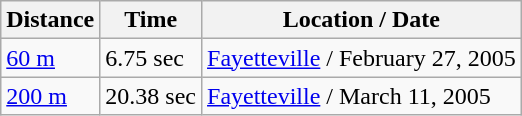<table class="wikitable">
<tr>
<th>Distance</th>
<th>Time</th>
<th>Location / Date</th>
</tr>
<tr>
<td><a href='#'>60 m</a></td>
<td>6.75 sec</td>
<td><a href='#'>Fayetteville</a> / February 27, 2005</td>
</tr>
<tr>
<td><a href='#'>200 m</a></td>
<td>20.38 sec</td>
<td><a href='#'>Fayetteville</a> / March 11, 2005</td>
</tr>
</table>
